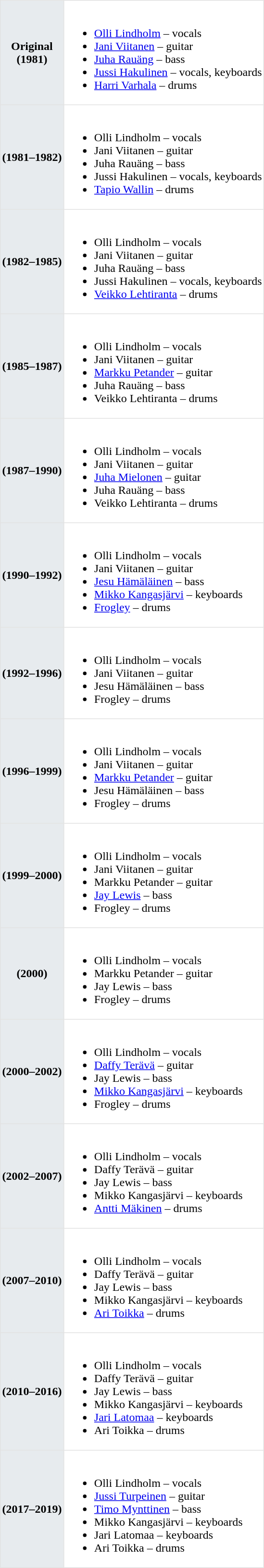<table class="toccolours"  border="1" cellpadding="2" cellspacing="0" style="float: right; margin: 0 0 0.5em 0.5em; border-collapse: collapse; border: 1px solid #e2e2e2;">
<tr>
<th style="background-color: #e7ebee;">Original <br>(1981)</th>
<td><br><ul><li><a href='#'>Olli Lindholm</a> – vocals</li><li><a href='#'>Jani Viitanen</a> – guitar</li><li><a href='#'>Juha Rauäng</a> – bass</li><li><a href='#'>Jussi Hakulinen</a> – vocals, keyboards</li><li><a href='#'>Harri Varhala</a> – drums</li></ul></td>
</tr>
<tr>
<th style="background-color: #e7ebee;">(1981–1982)</th>
<td><br><ul><li>Olli Lindholm – vocals</li><li>Jani Viitanen – guitar</li><li>Juha Rauäng – bass</li><li>Jussi Hakulinen – vocals, keyboards</li><li><a href='#'>Tapio Wallin</a> – drums</li></ul></td>
</tr>
<tr>
<th style="background-color: #e7ebee;">(1982–1985)</th>
<td><br><ul><li>Olli Lindholm – vocals</li><li>Jani Viitanen – guitar</li><li>Juha Rauäng – bass</li><li>Jussi Hakulinen – vocals, keyboards</li><li><a href='#'>Veikko Lehtiranta</a> – drums</li></ul></td>
</tr>
<tr>
<th style="background-color: #e7ebee;">(1985–1987)</th>
<td><br><ul><li>Olli Lindholm – vocals</li><li>Jani Viitanen – guitar</li><li><a href='#'>Markku Petander</a> – guitar</li><li>Juha Rauäng – bass</li><li>Veikko Lehtiranta – drums</li></ul></td>
</tr>
<tr>
<th style="background-color: #e7ebee;">(1987–1990)</th>
<td><br><ul><li>Olli Lindholm – vocals</li><li>Jani Viitanen – guitar</li><li><a href='#'>Juha Mielonen</a> – guitar</li><li>Juha Rauäng – bass</li><li>Veikko Lehtiranta – drums</li></ul></td>
</tr>
<tr>
<th style="background-color: #e7ebee;">(1990–1992)</th>
<td><br><ul><li>Olli Lindholm – vocals</li><li>Jani Viitanen – guitar</li><li><a href='#'>Jesu Hämäläinen</a> – bass</li><li><a href='#'>Mikko Kangasjärvi</a> – keyboards</li><li><a href='#'>Frogley</a> – drums</li></ul></td>
</tr>
<tr>
<th style="background-color: #e7ebee;">(1992–1996)</th>
<td><br><ul><li>Olli Lindholm – vocals</li><li>Jani Viitanen – guitar</li><li>Jesu Hämäläinen – bass</li><li>Frogley – drums</li></ul></td>
</tr>
<tr>
<th style="background-color: #e7ebee;">(1996–1999)</th>
<td><br><ul><li>Olli Lindholm – vocals</li><li>Jani Viitanen – guitar</li><li><a href='#'>Markku Petander</a> – guitar</li><li>Jesu Hämäläinen – bass</li><li>Frogley – drums</li></ul></td>
</tr>
<tr>
<th style="background-color: #e7ebee;">(1999–2000)</th>
<td><br><ul><li>Olli Lindholm – vocals</li><li>Jani Viitanen – guitar</li><li>Markku Petander – guitar</li><li><a href='#'>Jay Lewis</a> – bass</li><li>Frogley – drums</li></ul></td>
</tr>
<tr>
<th style="background-color: #e7ebee;">(2000)</th>
<td><br><ul><li>Olli Lindholm – vocals</li><li>Markku Petander – guitar</li><li>Jay Lewis – bass</li><li>Frogley – drums</li></ul></td>
</tr>
<tr>
<th style="background-color: #e7ebee;">(2000–2002)</th>
<td><br><ul><li>Olli Lindholm – vocals</li><li><a href='#'>Daffy Terävä</a> – guitar</li><li>Jay Lewis – bass</li><li><a href='#'>Mikko Kangasjärvi</a> – keyboards</li><li>Frogley – drums</li></ul></td>
</tr>
<tr>
<th style="background-color: #e7ebee;">(2002–2007)</th>
<td><br><ul><li>Olli Lindholm – vocals</li><li>Daffy Terävä – guitar</li><li>Jay Lewis – bass</li><li>Mikko Kangasjärvi – keyboards</li><li><a href='#'>Antti Mäkinen</a> – drums</li></ul></td>
</tr>
<tr>
<th style="background-color: #e7ebee;">(2007–2010)</th>
<td><br><ul><li>Olli Lindholm – vocals</li><li>Daffy Terävä – guitar</li><li>Jay Lewis – bass</li><li>Mikko Kangasjärvi – keyboards</li><li><a href='#'>Ari Toikka</a> – drums</li></ul></td>
</tr>
<tr>
<th style="background-color: #e7ebee;">(2010–2016)</th>
<td><br><ul><li>Olli Lindholm – vocals</li><li>Daffy Terävä – guitar</li><li>Jay Lewis – bass</li><li>Mikko Kangasjärvi – keyboards</li><li><a href='#'>Jari Latomaa</a> – keyboards</li><li>Ari Toikka – drums</li></ul></td>
</tr>
<tr>
<th style="background-color: #e7ebee;">(2017–2019)</th>
<td><br><ul><li>Olli Lindholm – vocals</li><li><a href='#'>Jussi Turpeinen</a> – guitar</li><li><a href='#'>Timo Mynttinen</a> – bass</li><li>Mikko Kangasjärvi – keyboards</li><li>Jari Latomaa – keyboards</li><li>Ari Toikka – drums</li></ul></td>
</tr>
</table>
